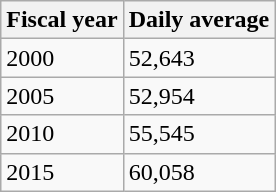<table class="wikitable">
<tr>
<th>Fiscal year</th>
<th>Daily average</th>
</tr>
<tr>
<td>2000</td>
<td>52,643</td>
</tr>
<tr>
<td>2005</td>
<td>52,954</td>
</tr>
<tr>
<td>2010</td>
<td>55,545</td>
</tr>
<tr>
<td>2015</td>
<td>60,058</td>
</tr>
</table>
